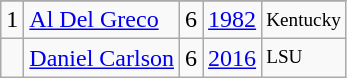<table class="wikitable">
<tr>
</tr>
<tr>
<td>1</td>
<td><a href='#'>Al Del Greco</a></td>
<td>6</td>
<td><a href='#'>1982</a></td>
<td style="font-size:80%;">Kentucky</td>
</tr>
<tr>
<td></td>
<td><a href='#'>Daniel Carlson</a></td>
<td>6</td>
<td><a href='#'>2016</a></td>
<td style="font-size:80%;">LSU</td>
</tr>
</table>
